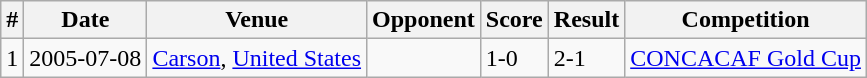<table class="wikitable">
<tr>
<th>#</th>
<th>Date</th>
<th>Venue</th>
<th>Opponent</th>
<th>Score</th>
<th>Result</th>
<th>Competition</th>
</tr>
<tr>
<td>1</td>
<td>2005-07-08</td>
<td><a href='#'>Carson</a>, <a href='#'>United States</a></td>
<td></td>
<td>1-0</td>
<td>2-1</td>
<td><a href='#'>CONCACAF Gold Cup</a></td>
</tr>
</table>
